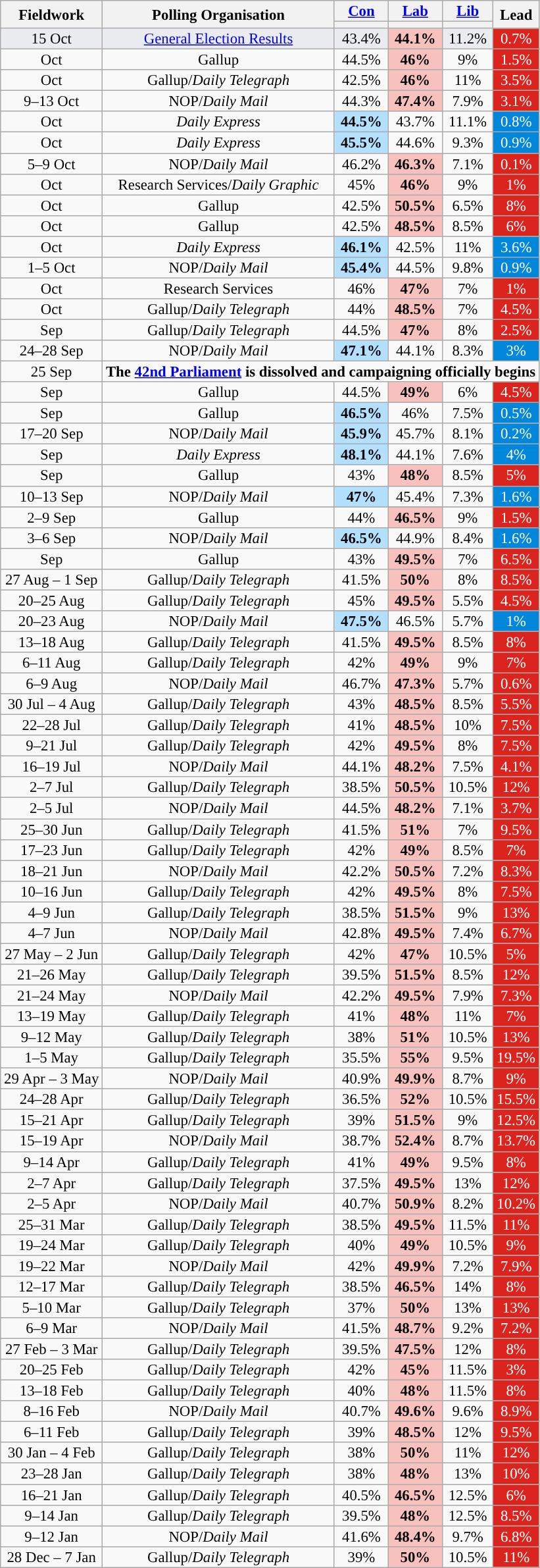<table class="wikitable" style="text-align: center; line-height: 14px; font-size: 95%;">
<tr>
<th rowspan="2">Fieldwork</th>
<th rowspan="2">Polling Organisation</th>
<th><a href='#'>Con</a></th>
<th><a href='#'>Lab</a></th>
<th><a href='#'>Lib</a></th>
<th class="unsortable" style="width:20px;" rowspan="2">Lead</th>
</tr>
<tr>
<th style="background:"></th>
<th style="background:"></th>
<th style="background:"></th>
</tr>
<tr>
<td style="background:#EAECF0;">15 Oct</td>
<td style="background:#EAECF0;"><a href='#'>General Election Results</a></td>
<td style="background:#EAECF0;">43.4%</td>
<td style="background:#F8C1BE;"><strong>44.1%</strong></td>
<td style="background:#EAECF0;">11.2%</td>
<td style="background:#DC241F; color:white;">0.7%</td>
</tr>
<tr>
<td>Oct</td>
<td>Gallup</td>
<td>44.5%</td>
<td style="background:#F8C1BE"><strong>46%</strong></td>
<td>9%</td>
<td style="background:#DC241F; color:white;">1.5%</td>
</tr>
<tr>
<td>Oct</td>
<td>Gallup/<em>Daily Telegraph</em></td>
<td>42.5%</td>
<td style="background:#F8C1BE"><strong>46%</strong></td>
<td>11%</td>
<td style="background:#DC241F; color:white;">3.5%</td>
</tr>
<tr>
<td>9–13 Oct</td>
<td>NOP/<em>Daily Mail</em></td>
<td>44.3%</td>
<td style="background:#F8C1BE"><strong>47.4%</strong></td>
<td>7.9%</td>
<td style="background:#DC241F; color:white;">3.1%</td>
</tr>
<tr>
<td>Oct</td>
<td><em>Daily Express</em></td>
<td style="background:#B3E0FF"><strong>44.5%</strong></td>
<td>43.7%</td>
<td>11.1%</td>
<td style="background:#0087DC; color:white;">0.8%</td>
</tr>
<tr>
<td>Oct</td>
<td><em>Daily Express</em></td>
<td style="background:#B3E0FF"><strong>45.5%</strong></td>
<td>44.6%</td>
<td>9.3%</td>
<td style="background:#0087DC; color:white;">0.9%</td>
</tr>
<tr>
<td>5–9 Oct</td>
<td>NOP/<em>Daily Mail</em></td>
<td>46.2%</td>
<td style="background:#F8C1BE"><strong>46.3%</strong></td>
<td>7.1%</td>
<td style="background:#DC241F; color:white;">0.1%</td>
</tr>
<tr>
<td>Oct</td>
<td>Research Services/<em>Daily Graphic</em></td>
<td>45%</td>
<td style="background:#F8C1BE"><strong>46%</strong></td>
<td>9%</td>
<td style="background:#DC241F; color:white;">1%</td>
</tr>
<tr>
<td>Oct</td>
<td>Gallup</td>
<td>42.5%</td>
<td style="background:#F8C1BE"><strong>50.5%</strong></td>
<td>6.5%</td>
<td style="background:#DC241F; color:white;">8%</td>
</tr>
<tr>
<td>Oct</td>
<td>Gallup</td>
<td>42.5%</td>
<td style="background:#F8C1BE"><strong>48.5%</strong></td>
<td>8.5%</td>
<td style="background:#DC241F; color:white;">6%</td>
</tr>
<tr>
<td>Oct</td>
<td><em>Daily Express</em></td>
<td style="background:#B3E0FF"><strong>46.1%</strong></td>
<td>42.5%</td>
<td>11%</td>
<td style="background:#0087DC; color:white;">3.6%</td>
</tr>
<tr>
<td>1–5 Oct</td>
<td>NOP/<em>Daily Mail</em></td>
<td style="background:#B3E0FF"><strong>45.4%</strong></td>
<td>44.5%</td>
<td>9.8%</td>
<td style="background:#0087DC; color:white;">0.9%</td>
</tr>
<tr>
<td>Oct</td>
<td>Research Services</td>
<td>46%</td>
<td style="background:#F8C1BE"><strong>47%</strong></td>
<td>7%</td>
<td style="background:#DC241F; color:white;">1%</td>
</tr>
<tr>
<td>Oct</td>
<td>Gallup/<em>Daily Telegraph</em></td>
<td>44%</td>
<td style="background:#F8C1BE"><strong>48.5%</strong></td>
<td>7%</td>
<td style="background:#DC241F; color:white;">4.5%</td>
</tr>
<tr>
<td>Sep</td>
<td>Gallup/<em>Daily Telegraph</em></td>
<td>44.5%</td>
<td style="background:#F8C1BE"><strong>47%</strong></td>
<td>8%</td>
<td style="background:#DC241F; color:white;">2.5%</td>
</tr>
<tr>
<td>24–28 Sep</td>
<td>NOP/<em>Daily Mail</em></td>
<td style="background:#B3E0FF"><strong>47.1%</strong></td>
<td>44.1%</td>
<td>8.3%</td>
<td style="background:#0087DC; color:white;">3%</td>
</tr>
<tr>
<td>25 Sep</td>
<td colspan="5"><strong>The <a href='#'>42nd Parliament</a> is dissolved and campaigning officially begins</strong></td>
</tr>
<tr>
<td>Sep</td>
<td>Gallup</td>
<td>44.5%</td>
<td style="background:#F8C1BE"><strong>49%</strong></td>
<td>6%</td>
<td style="background:#DC241F; color:white;">4.5%</td>
</tr>
<tr>
<td>Sep</td>
<td>Gallup</td>
<td style="background:#B3E0FF"><strong>46.5%</strong></td>
<td>46%</td>
<td>7.5%</td>
<td style="background:#0087DC; color:white;">0.5%</td>
</tr>
<tr>
<td>17–20 Sep</td>
<td>NOP/<em>Daily Mail</em></td>
<td style="background:#B3E0FF"><strong>45.9%</strong></td>
<td>45.7%</td>
<td>8.1%</td>
<td style="background:#0087DC; color:white;">0.2%</td>
</tr>
<tr>
<td>Sep</td>
<td><em>Daily Express</em></td>
<td style="background:#B3E0FF"><strong>48.1%</strong></td>
<td>44.1%</td>
<td>7.6%</td>
<td style="background:#0087DC; color:white;">4%</td>
</tr>
<tr>
<td>Sep</td>
<td>Gallup</td>
<td>43%</td>
<td style="background:#F8C1BE"><strong>48%</strong></td>
<td>8.5%</td>
<td style="background:#DC241F; color:white;">5%</td>
</tr>
<tr>
<td>10–13 Sep</td>
<td>NOP/<em>Daily Mail</em></td>
<td style="background:#B3E0FF"><strong>47%</strong></td>
<td>45.4%</td>
<td>7.3%</td>
<td style="background:#0087DC; color:white;">1.6%</td>
</tr>
<tr>
</tr>
<tr>
<td>2–9 Sep</td>
<td>Gallup</td>
<td>44%</td>
<td style="background:#F8C1BE"><strong>46.5%</strong></td>
<td>9%</td>
<td style="background:#DC241F; color:white;">1.5%</td>
</tr>
<tr>
<td>3–6 Sep</td>
<td>NOP/<em>Daily Mail</em></td>
<td style="background:#B3E0FF"><strong>46.5%</strong></td>
<td>44.9%</td>
<td>8.4%</td>
<td style="background:#0087DC; color:white;">1.6%</td>
</tr>
<tr>
<td>Sep</td>
<td>Gallup</td>
<td>43%</td>
<td style="background:#F8C1BE"><strong>49.5%</strong></td>
<td>7%</td>
<td style="background:#DC241F; color:white;">6.5%</td>
</tr>
<tr>
<td>27 Aug – 1 Sep</td>
<td>Gallup/<em>Daily Telegraph</em></td>
<td>41.5%</td>
<td style="background:#F8C1BE"><strong>50%</strong></td>
<td>8%</td>
<td style="background:#DC241F; color:white;">8.5%</td>
</tr>
<tr>
<td>20–25 Aug</td>
<td>Gallup/<em>Daily Telegraph</em></td>
<td>45%</td>
<td style="background:#F8C1BE"><strong>49.5%</strong></td>
<td>5.5%</td>
<td style="background:#DC241F; color:white;">4.5%</td>
</tr>
<tr>
<td>20–23 Aug</td>
<td>NOP/<em>Daily Mail</em></td>
<td style="background:#B3E0FF"><strong>47.5%</strong></td>
<td>46.5%</td>
<td>5.7%</td>
<td style="background:#0087DC; color:white;">1%</td>
</tr>
<tr>
<td>13–18 Aug</td>
<td>Gallup/<em>Daily Telegraph</em></td>
<td>41.5%</td>
<td style="background:#F8C1BE"><strong>49.5%</strong></td>
<td>8.5%</td>
<td style="background:#DC241F; color:white;">8%</td>
</tr>
<tr>
<td>6–11 Aug</td>
<td>Gallup/<em>Daily Telegraph</em></td>
<td>42%</td>
<td style="background:#F8C1BE"><strong>49%</strong></td>
<td>9%</td>
<td style="background:#DC241F; color:white;">7%</td>
</tr>
<tr>
<td>6–9 Aug</td>
<td>NOP/<em>Daily Mail</em></td>
<td>46.7%</td>
<td style="background:#F8C1BE"><strong>47.3%</strong></td>
<td>5.7%</td>
<td style="background:#DC241F; color:white;">0.6%</td>
</tr>
<tr>
<td>30 Jul – 4 Aug</td>
<td>Gallup/<em>Daily Telegraph</em></td>
<td>43%</td>
<td style="background:#F8C1BE"><strong>48.5%</strong></td>
<td>8.5%</td>
<td style="background:#DC241F; color:white;">5.5%</td>
</tr>
<tr>
<td>22–28 Jul</td>
<td>Gallup/<em>Daily Telegraph</em></td>
<td>41%</td>
<td style="background:#F8C1BE"><strong>48.5%</strong></td>
<td>10%</td>
<td style="background:#DC241F; color:white;">7.5%</td>
</tr>
<tr>
<td>9–21 Jul</td>
<td>Gallup/<em>Daily Telegraph</em></td>
<td>42%</td>
<td style="background:#F8C1BE"><strong>49.5%</strong></td>
<td>8%</td>
<td style="background:#DC241F; color:white;">7.5%</td>
</tr>
<tr>
<td>16–19 Jul</td>
<td>NOP/<em>Daily Mail</em></td>
<td>44.1%</td>
<td style="background:#F8C1BE"><strong>48.2%</strong></td>
<td>7.5%</td>
<td style="background:#DC241F; color:white;">4.1%</td>
</tr>
<tr>
<td>2–7 Jul</td>
<td>Gallup/<em>Daily Telegraph</em></td>
<td>38.5%</td>
<td style="background:#F8C1BE"><strong>50.5%</strong></td>
<td>10.5%</td>
<td style="background:#DC241F; color:white;">12%</td>
</tr>
<tr>
<td>2–5 Jul</td>
<td>NOP/<em>Daily Mail</em></td>
<td>44.5%</td>
<td style="background:#F8C1BE"><strong>48.2%</strong></td>
<td>7.1%</td>
<td style="background:#DC241F; color:white;">3.7%</td>
</tr>
<tr>
<td>25–30 Jun</td>
<td>Gallup/<em>Daily Telegraph</em></td>
<td>41.5%</td>
<td style="background:#F8C1BE"><strong>51%</strong></td>
<td>7%</td>
<td style="background:#DC241F; color:white;">9.5%</td>
</tr>
<tr>
<td>17–23 Jun</td>
<td>Gallup/<em>Daily Telegraph</em></td>
<td>42%</td>
<td style="background:#F8C1BE"><strong>49%</strong></td>
<td>8.5%</td>
<td style="background:#DC241F; color:white;">7%</td>
</tr>
<tr>
<td>18–21 Jun</td>
<td>NOP/<em>Daily Mail</em></td>
<td>42.2%</td>
<td style="background:#F8C1BE"><strong>50.5%</strong></td>
<td>7.2%</td>
<td style="background:#DC241F; color:white;">8.3%</td>
</tr>
<tr>
<td>10–16 Jun</td>
<td>Gallup/<em>Daily Telegraph</em></td>
<td>42%</td>
<td style="background:#F8C1BE"><strong>49.5%</strong></td>
<td>8%</td>
<td style="background:#DC241F; color:white;">7.5%</td>
</tr>
<tr>
<td>4–9 Jun</td>
<td>Gallup/<em>Daily Telegraph</em></td>
<td>38.5%</td>
<td style="background:#F8C1BE"><strong>51.5%</strong></td>
<td>9%</td>
<td style="background:#DC241F; color:white;">13%</td>
</tr>
<tr>
<td>4–7 Jun</td>
<td>NOP/<em>Daily Mail</em></td>
<td>42.8%</td>
<td style="background:#F8C1BE"><strong>49.5%</strong></td>
<td>7.4%</td>
<td style="background:#DC241F; color:white;">6.7%</td>
</tr>
<tr>
<td>27 May – 2 Jun</td>
<td>Gallup/<em>Daily Telegraph</em></td>
<td>42%</td>
<td style="background:#F8C1BE"><strong>47%</strong></td>
<td>10.5%</td>
<td style="background:#DC241F; color:white;">5%</td>
</tr>
<tr>
<td>21–26 May</td>
<td>Gallup/<em>Daily Telegraph</em></td>
<td>39.5%</td>
<td style="background:#F8C1BE"><strong>51.5%</strong></td>
<td>8.5%</td>
<td style="background:#DC241F; color:white;">12%</td>
</tr>
<tr>
<td>21–24 May</td>
<td>NOP/<em>Daily Mail</em></td>
<td>42.2%</td>
<td style="background:#F8C1BE"><strong>49.5%</strong></td>
<td>7.9%</td>
<td style="background:#DC241F; color:white;">7.3%</td>
</tr>
<tr>
<td>13–19 May</td>
<td>Gallup/<em>Daily Telegraph</em></td>
<td>41%</td>
<td style="background:#F8C1BE"><strong>48%</strong></td>
<td>11%</td>
<td style="background:#DC241F; color:white;">7%</td>
</tr>
<tr>
<td>9–12 May</td>
<td>Gallup/<em>Daily Telegraph</em></td>
<td>38%</td>
<td style="background:#F8C1BE"><strong>51%</strong></td>
<td>10.5%</td>
<td style="background:#DC241F; color:white;">13%</td>
</tr>
<tr>
<td>1–5 May</td>
<td>Gallup/<em>Daily Telegraph</em></td>
<td>35.5%</td>
<td style="background:#F8C1BE"><strong>55%</strong></td>
<td>9.5%</td>
<td style="background:#DC241F; color:white;">19.5%</td>
</tr>
<tr>
<td>29 Apr – 3 May</td>
<td>NOP/<em>Daily Mail</em></td>
<td>40.9%</td>
<td style="background:#F8C1BE"><strong>49.9%</strong></td>
<td>8.7%</td>
<td style="background:#DC241F; color:white;">9%</td>
</tr>
<tr>
<td>24–28 Apr</td>
<td>Gallup/<em>Daily Telegraph</em></td>
<td>36.5%</td>
<td style="background:#F8C1BE"><strong>52%</strong></td>
<td>10.5%</td>
<td style="background:#DC241F; color:white;">15.5%</td>
</tr>
<tr>
<td>15–21 Apr</td>
<td>Gallup/<em>Daily Telegraph</em></td>
<td>39%</td>
<td style="background:#F8C1BE"><strong>51.5%</strong></td>
<td>9%</td>
<td style="background:#DC241F; color:white;">12.5%</td>
</tr>
<tr>
<td>15–19 Apr</td>
<td>NOP/<em>Daily Mail</em></td>
<td>38.7%</td>
<td style="background:#F8C1BE"><strong>52.4%</strong></td>
<td>8.7%</td>
<td style="background:#DC241F; color:white;">13.7%</td>
</tr>
<tr>
<td>9–14 Apr</td>
<td>Gallup/<em>Daily Telegraph</em></td>
<td>41%</td>
<td style="background:#F8C1BE"><strong>49%</strong></td>
<td>9.5%</td>
<td style="background:#DC241F; color:white;">8%</td>
</tr>
<tr>
<td>2–7 Apr</td>
<td>Gallup/<em>Daily Telegraph</em></td>
<td>37.5%</td>
<td style="background:#F8C1BE"><strong>49.5%</strong></td>
<td>13%</td>
<td style="background:#DC241F; color:white;">12%</td>
</tr>
<tr>
<td>2–5 Apr</td>
<td>NOP/<em>Daily Mail</em></td>
<td>40.7%</td>
<td style="background:#F8C1BE"><strong>50.9%</strong></td>
<td>8.2%</td>
<td style="background:#DC241F; color:white;">10.2%</td>
</tr>
<tr>
<td>25–31 Mar</td>
<td>Gallup/<em>Daily Telegraph</em></td>
<td>38.5%</td>
<td style="background:#F8C1BE"><strong>49.5%</strong></td>
<td>11.5%</td>
<td style="background:#DC241F; color:white;">11%</td>
</tr>
<tr>
<td>19–24 Mar</td>
<td>Gallup/<em>Daily Telegraph</em></td>
<td>40%</td>
<td style="background:#F8C1BE"><strong>49%</strong></td>
<td>10.5%</td>
<td style="background:#DC241F; color:white;">9%</td>
</tr>
<tr>
<td>19–22 Mar</td>
<td>NOP/<em>Daily Mail</em></td>
<td>42%</td>
<td style="background:#F8C1BE"><strong>49.9%</strong></td>
<td>7.2%</td>
<td style="background:#DC241F; color:white;">7.9%</td>
</tr>
<tr>
<td>12–17 Mar</td>
<td>Gallup/<em>Daily Telegraph</em></td>
<td>38.5%</td>
<td style="background:#F8C1BE"><strong>46.5%</strong></td>
<td>14%</td>
<td style="background:#DC241F; color:white;">8%</td>
</tr>
<tr>
<td>5–10 Mar</td>
<td>Gallup/<em>Daily Telegraph</em></td>
<td>37%</td>
<td style="background:#F8C1BE"><strong>50%</strong></td>
<td>13%</td>
<td style="background:#DC241F; color:white;">13%</td>
</tr>
<tr>
<td>6–9 Mar</td>
<td>NOP/<em>Daily Mail</em></td>
<td>41.5%</td>
<td style="background:#F8C1BE"><strong>48.7%</strong></td>
<td>9.2%</td>
<td style="background:#DC241F; color:white;">7.2%</td>
</tr>
<tr>
<td>27 Feb – 3 Mar</td>
<td>Gallup/<em>Daily Telegraph</em></td>
<td>39.5%</td>
<td style="background:#F8C1BE"><strong>47.5%</strong></td>
<td>12%</td>
<td style="background:#DC241F; color:white;">8%</td>
</tr>
<tr>
<td>20–25 Feb</td>
<td>Gallup/<em>Daily Telegraph</em></td>
<td>42%</td>
<td style="background:#F8C1BE"><strong>45%</strong></td>
<td>11.5%</td>
<td style="background:#DC241F; color:white;">3%</td>
</tr>
<tr>
<td>13–18 Feb</td>
<td>Gallup/<em>Daily Telegraph</em></td>
<td>40%</td>
<td style="background:#F8C1BE"><strong>48%</strong></td>
<td>11.5%</td>
<td style="background:#DC241F; color:white;">8%</td>
</tr>
<tr>
<td>8–16 Feb</td>
<td>NOP/<em>Daily Mail</em></td>
<td>40.7%</td>
<td style="background:#F8C1BE"><strong>49.6%</strong></td>
<td>9.6%</td>
<td style="background:#DC241F; color:white;">8.9%</td>
</tr>
<tr>
<td>6–11 Feb</td>
<td>Gallup/<em>Daily Telegraph</em></td>
<td>39%</td>
<td style="background:#F8C1BE"><strong>48.5%</strong></td>
<td>12%</td>
<td style="background:#DC241F; color:white;">9.5%</td>
</tr>
<tr>
<td>30 Jan – 4 Feb</td>
<td>Gallup/<em>Daily Telegraph</em></td>
<td>38%</td>
<td style="background:#F8C1BE"><strong>50%</strong></td>
<td>11%</td>
<td style="background:#DC241F; color:white;">12%</td>
</tr>
<tr>
<td>23–28 Jan</td>
<td>Gallup/<em>Daily Telegraph</em></td>
<td>38%</td>
<td style="background:#F8C1BE"><strong>48%</strong></td>
<td>13%</td>
<td style="background:#DC241F; color:white;">10%</td>
</tr>
<tr>
<td>16–21 Jan</td>
<td>Gallup/<em>Daily Telegraph</em></td>
<td>40.5%</td>
<td style="background:#F8C1BE"><strong>46.5%</strong></td>
<td>12.5%</td>
<td style="background:#DC241F; color:white;">6%</td>
</tr>
<tr>
<td>9–14 Jan</td>
<td>Gallup/<em>Daily Telegraph</em></td>
<td>39.5%</td>
<td style="background:#F8C1BE"><strong>48%</strong></td>
<td>12.5%</td>
<td style="background:#DC241F; color:white;">8.5%</td>
</tr>
<tr>
<td>9–12 Jan</td>
<td>NOP/<em>Daily Mail</em></td>
<td>41.6%</td>
<td style="background:#F8C1BE"><strong>48.4%</strong></td>
<td>9.7%</td>
<td style="background:#DC241F; color:white;">6.8%</td>
</tr>
<tr>
<td>28 Dec – 7 Jan</td>
<td>Gallup/<em>Daily Telegraph</em></td>
<td>39%</td>
<td style="background:#F8C1BE"><strong>50%</strong></td>
<td>10.5%</td>
<td style="background:#DC241F; color:white;">11%</td>
</tr>
</table>
